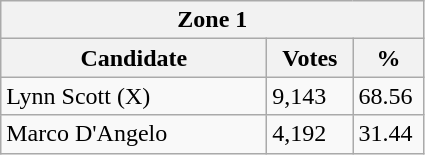<table class="wikitable">
<tr>
<th colspan="3">Zone 1</th>
</tr>
<tr>
<th style="width: 170px">Candidate</th>
<th style="width: 50px">Votes</th>
<th style="width: 40px">%</th>
</tr>
<tr>
<td>Lynn Scott (X)</td>
<td>9,143</td>
<td>68.56</td>
</tr>
<tr>
<td>Marco D'Angelo</td>
<td>4,192</td>
<td>31.44</td>
</tr>
</table>
